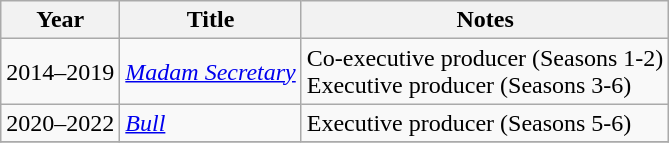<table class="wikitable sortable">
<tr>
<th>Year</th>
<th>Title</th>
<th scope="col" class="unsortable">Notes</th>
</tr>
<tr>
<td>2014–2019</td>
<td><em><a href='#'>Madam Secretary</a></em></td>
<td>Co-executive producer (Seasons 1-2) <br> Executive producer (Seasons 3-6)</td>
</tr>
<tr>
<td>2020–2022</td>
<td><em><a href='#'>Bull</a></em></td>
<td>Executive producer (Seasons 5-6)</td>
</tr>
<tr>
</tr>
</table>
